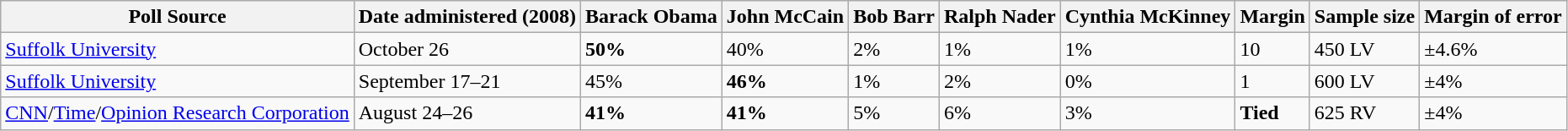<table class="wikitable collapsible">
<tr>
<th>Poll Source</th>
<th>Date administered (2008)</th>
<th>Barack Obama</th>
<th>John McCain</th>
<th>Bob Barr</th>
<th>Ralph Nader</th>
<th>Cynthia McKinney</th>
<th>Margin</th>
<th>Sample size</th>
<th>Margin of error</th>
</tr>
<tr>
<td><a href='#'>Suffolk University</a></td>
<td>October 26</td>
<td><strong>50%</strong></td>
<td>40%</td>
<td>2%</td>
<td>1%</td>
<td>1%</td>
<td>10</td>
<td>450 LV</td>
<td>±4.6%</td>
</tr>
<tr>
<td><a href='#'>Suffolk University</a></td>
<td>September 17–21</td>
<td>45%</td>
<td><strong>46%</strong></td>
<td>1%</td>
<td>2%</td>
<td>0%</td>
<td>1</td>
<td>600 LV</td>
<td>±4%</td>
</tr>
<tr>
<td><a href='#'>CNN</a>/<a href='#'>Time</a>/<a href='#'>Opinion Research Corporation</a></td>
<td>August 24–26</td>
<td><strong>41%</strong></td>
<td><strong>41%</strong></td>
<td>5%</td>
<td>6%</td>
<td>3%</td>
<td><strong>Tied</strong></td>
<td>625 RV</td>
<td>±4%</td>
</tr>
</table>
